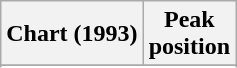<table class="wikitable sortable plainrowheaders" style="text-align:center">
<tr>
<th scope="col">Chart (1993)</th>
<th scope="col">Peak<br>position</th>
</tr>
<tr>
</tr>
<tr>
</tr>
</table>
